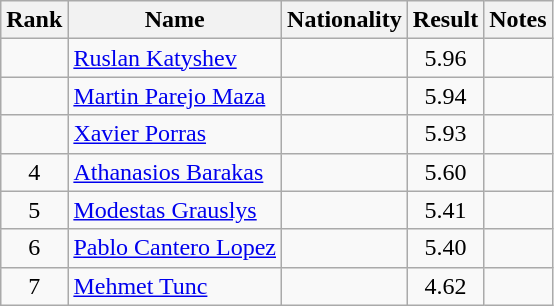<table class="wikitable sortable" style="text-align:center">
<tr>
<th>Rank</th>
<th>Name</th>
<th>Nationality</th>
<th>Result</th>
<th>Notes</th>
</tr>
<tr>
<td></td>
<td align=left><a href='#'>Ruslan Katyshev</a></td>
<td align=left></td>
<td>5.96</td>
<td></td>
</tr>
<tr>
<td></td>
<td align=left><a href='#'>Martin Parejo Maza</a></td>
<td align=left></td>
<td>5.94</td>
<td></td>
</tr>
<tr>
<td></td>
<td align=left><a href='#'>Xavier Porras</a></td>
<td align=left></td>
<td>5.93</td>
<td></td>
</tr>
<tr>
<td>4</td>
<td align=left><a href='#'>Athanasios Barakas</a></td>
<td align=left></td>
<td>5.60</td>
<td></td>
</tr>
<tr>
<td>5</td>
<td align=left><a href='#'>Modestas Grauslys</a></td>
<td align=left></td>
<td>5.41</td>
<td></td>
</tr>
<tr>
<td>6</td>
<td align=left><a href='#'>Pablo Cantero Lopez</a></td>
<td align=left></td>
<td>5.40</td>
<td></td>
</tr>
<tr>
<td>7</td>
<td align=left><a href='#'>Mehmet Tunc</a></td>
<td align=left></td>
<td>4.62</td>
<td></td>
</tr>
</table>
